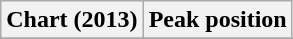<table class="wikitable sortable" border="1">
<tr>
<th>Chart (2013)</th>
<th>Peak position</th>
</tr>
<tr>
</tr>
</table>
